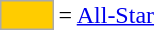<table style="background:transparent;">
<tr>
<td style="background-color:#FFCC00; border:1px solid #aaaaaa; width:2em;"></td>
<td>= <a href='#'>All-Star</a></td>
</tr>
</table>
